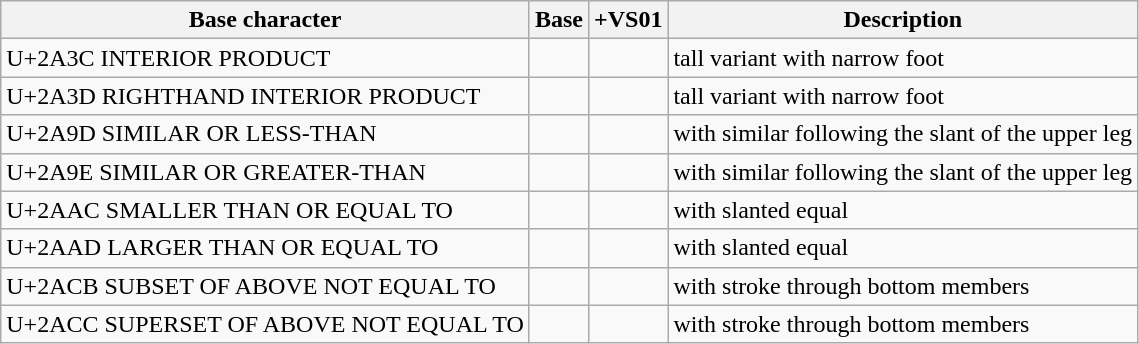<table class="wikitable nounderlines">
<tr>
<th>Base character</th>
<th>Base</th>
<th>+VS01</th>
<th>Description</th>
</tr>
<tr>
<td>U+2A3C INTERIOR PRODUCT</td>
<td></td>
<td></td>
<td>tall variant with narrow foot</td>
</tr>
<tr>
<td>U+2A3D RIGHTHAND INTERIOR PRODUCT</td>
<td></td>
<td></td>
<td>tall variant with narrow foot</td>
</tr>
<tr>
<td>U+2A9D SIMILAR OR LESS-THAN</td>
<td></td>
<td></td>
<td>with similar following the slant of the upper leg</td>
</tr>
<tr>
<td>U+2A9E SIMILAR OR GREATER-THAN</td>
<td></td>
<td></td>
<td>with similar following the slant of the upper leg</td>
</tr>
<tr>
<td>U+2AAC SMALLER THAN OR EQUAL TO</td>
<td></td>
<td></td>
<td>with slanted equal</td>
</tr>
<tr>
<td>U+2AAD LARGER THAN OR EQUAL TO</td>
<td></td>
<td></td>
<td>with slanted equal</td>
</tr>
<tr>
<td>U+2ACB SUBSET OF ABOVE NOT EQUAL TO</td>
<td></td>
<td></td>
<td>with stroke through bottom members</td>
</tr>
<tr>
<td>U+2ACC SUPERSET OF ABOVE NOT EQUAL TO</td>
<td></td>
<td></td>
<td>with stroke through bottom members</td>
</tr>
</table>
